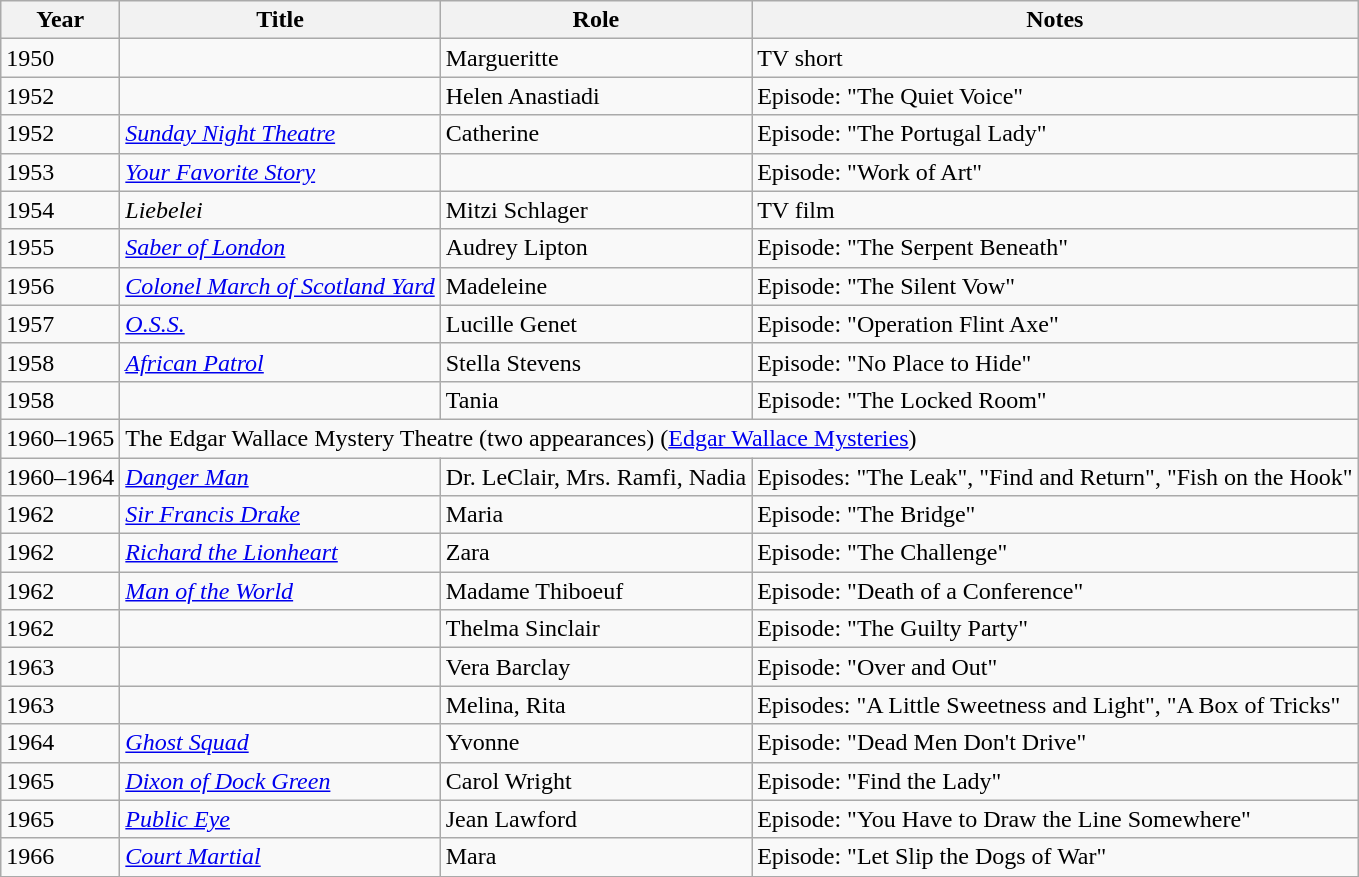<table class="wikitable sortable">
<tr>
<th>Year</th>
<th>Title</th>
<th>Role</th>
<th class="unsortable">Notes</th>
</tr>
<tr>
<td>1950</td>
<td><em></em></td>
<td>Margueritte</td>
<td>TV short</td>
</tr>
<tr>
<td>1952</td>
<td><em></em></td>
<td>Helen Anastiadi</td>
<td>Episode: "The Quiet Voice"</td>
</tr>
<tr>
<td>1952</td>
<td><em><a href='#'>Sunday Night Theatre</a></em></td>
<td>Catherine</td>
<td>Episode: "The Portugal Lady"</td>
</tr>
<tr>
<td>1953</td>
<td><em><a href='#'>Your Favorite Story</a></em></td>
<td></td>
<td>Episode: "Work of Art"</td>
</tr>
<tr>
<td>1954</td>
<td><em>Liebelei</em></td>
<td>Mitzi Schlager</td>
<td>TV film</td>
</tr>
<tr>
<td>1955</td>
<td><em><a href='#'>Saber of London</a></em></td>
<td>Audrey Lipton</td>
<td>Episode: "The Serpent Beneath"</td>
</tr>
<tr>
<td>1956</td>
<td><em><a href='#'>Colonel March of Scotland Yard</a></em></td>
<td>Madeleine</td>
<td>Episode: "The Silent Vow"</td>
</tr>
<tr>
<td>1957</td>
<td><em><a href='#'>O.S.S.</a></em></td>
<td>Lucille Genet</td>
<td>Episode: "Operation Flint Axe"</td>
</tr>
<tr>
<td>1958</td>
<td><em><a href='#'>African Patrol</a></em></td>
<td>Stella Stevens</td>
<td>Episode: "No Place to Hide"</td>
</tr>
<tr>
<td>1958</td>
<td><em></em></td>
<td>Tania</td>
<td>Episode: "The Locked Room"</td>
</tr>
<tr>
<td>1960–1965</td>
<td colspan="3">The Edgar Wallace Mystery Theatre (two appearances) (<a href='#'>Edgar Wallace Mysteries</a>)</td>
</tr>
<tr>
<td>1960–1964</td>
<td><em><a href='#'>Danger Man</a></em></td>
<td>Dr. LeClair, Mrs. Ramfi, Nadia</td>
<td>Episodes: "The Leak", "Find and Return", "Fish on the Hook"</td>
</tr>
<tr>
<td>1962</td>
<td><em><a href='#'>Sir Francis Drake</a></em></td>
<td>Maria</td>
<td>Episode: "The Bridge"</td>
</tr>
<tr>
<td>1962</td>
<td><em><a href='#'>Richard the Lionheart</a></em></td>
<td>Zara</td>
<td>Episode: "The Challenge"</td>
</tr>
<tr>
<td>1962</td>
<td><em><a href='#'>Man of the World</a></em></td>
<td>Madame Thiboeuf</td>
<td>Episode: "Death of a Conference"</td>
</tr>
<tr>
<td>1962</td>
<td><em></em></td>
<td>Thelma Sinclair</td>
<td>Episode: "The Guilty Party"</td>
</tr>
<tr>
<td>1963</td>
<td><em></em></td>
<td>Vera Barclay</td>
<td>Episode: "Over and Out"</td>
</tr>
<tr>
<td>1963</td>
<td><em></em></td>
<td>Melina, Rita</td>
<td>Episodes: "A Little Sweetness and Light", "A Box of Tricks"</td>
</tr>
<tr>
<td>1964</td>
<td><em><a href='#'>Ghost Squad</a></em></td>
<td>Yvonne</td>
<td>Episode: "Dead Men Don't Drive"</td>
</tr>
<tr>
<td>1965</td>
<td><em><a href='#'>Dixon of Dock Green</a></em></td>
<td>Carol Wright</td>
<td>Episode: "Find the Lady"</td>
</tr>
<tr>
<td>1965</td>
<td><em><a href='#'>Public Eye</a></em></td>
<td>Jean Lawford</td>
<td>Episode: "You Have to Draw the Line Somewhere"</td>
</tr>
<tr>
<td>1966</td>
<td><em><a href='#'>Court Martial</a></em></td>
<td>Mara</td>
<td>Episode: "Let Slip the Dogs of War"</td>
</tr>
</table>
